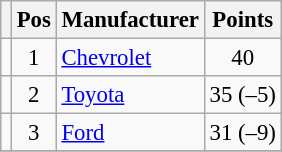<table class="wikitable" style="font-size: 95%;">
<tr>
<th></th>
<th>Pos</th>
<th>Manufacturer</th>
<th>Points</th>
</tr>
<tr>
<td align="left"></td>
<td style="text-align:center;">1</td>
<td><a href='#'>Chevrolet</a></td>
<td style="text-align:center;">40</td>
</tr>
<tr>
<td align="left"></td>
<td style="text-align:center;">2</td>
<td><a href='#'>Toyota</a></td>
<td style="text-align:center;">35 (–5)</td>
</tr>
<tr>
<td align="left"></td>
<td style="text-align:center;">3</td>
<td><a href='#'>Ford</a></td>
<td style="text-align:center;">31 (–9)</td>
</tr>
<tr class="sortbottom">
</tr>
</table>
